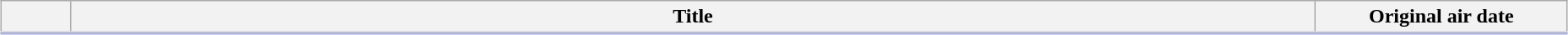<table class="plainrowheaders wikitable" style="width:98%; margin:auto; background:#FFF;">
<tr style="border-bottom: 3px solid #CCF;">
<th style="width:3em;"></th>
<th>Title</th>
<th style="width:12em;">Original air date</th>
</tr>
<tr>
</tr>
</table>
